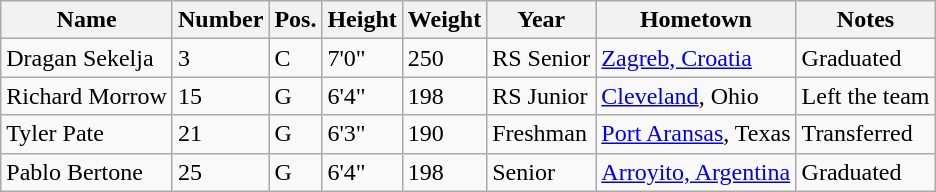<table class="wikitable sortable" border="1">
<tr>
<th>Name</th>
<th>Number</th>
<th>Pos.</th>
<th>Height</th>
<th>Weight</th>
<th>Year</th>
<th>Hometown</th>
<th class="unsortable">Notes</th>
</tr>
<tr>
<td>Dragan Sekelja</td>
<td>3</td>
<td>C</td>
<td>7'0"</td>
<td>250</td>
<td>RS Senior</td>
<td><a href='#'>Zagreb, Croatia</a></td>
<td>Graduated</td>
</tr>
<tr>
<td>Richard Morrow</td>
<td>15</td>
<td>G</td>
<td>6'4"</td>
<td>198</td>
<td>RS Junior</td>
<td><a href='#'>Cleveland</a>, Ohio</td>
<td>Left the team</td>
</tr>
<tr>
<td>Tyler Pate</td>
<td>21</td>
<td>G</td>
<td>6'3"</td>
<td>190</td>
<td>Freshman</td>
<td><a href='#'>Port Aransas</a>, Texas</td>
<td>Transferred</td>
</tr>
<tr>
<td>Pablo Bertone</td>
<td>25</td>
<td>G</td>
<td>6'4"</td>
<td>198</td>
<td>Senior</td>
<td><a href='#'>Arroyito, Argentina</a></td>
<td>Graduated</td>
</tr>
</table>
